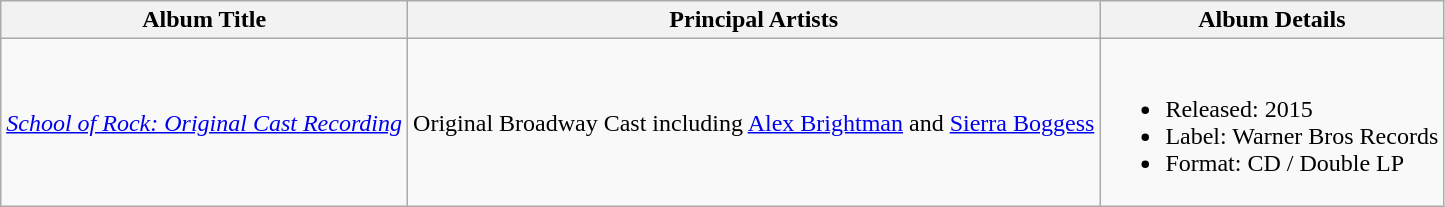<table class="wikitable">
<tr>
<th>Album Title</th>
<th>Principal Artists</th>
<th>Album Details</th>
</tr>
<tr>
<td><a href='#'><em>School of Rock: Original Cast Recording</em></a></td>
<td>Original Broadway Cast including <a href='#'>Alex Brightman</a> and <a href='#'>Sierra Boggess</a></td>
<td><br><ul><li>Released: 2015</li><li>Label: Warner Bros Records</li><li>Format: CD / Double LP</li></ul></td>
</tr>
</table>
